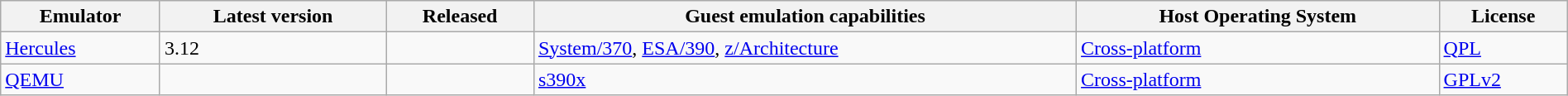<table class="wikitable sortable" style="width:100%">
<tr>
<th>Emulator</th>
<th>Latest version</th>
<th>Released</th>
<th>Guest emulation capabilities</th>
<th>Host Operating System</th>
<th>License</th>
</tr>
<tr>
<td><a href='#'>Hercules</a></td>
<td>3.12</td>
<td></td>
<td><a href='#'>System/370</a>, <a href='#'>ESA/390</a>, <a href='#'>z/Architecture</a></td>
<td><a href='#'>Cross-platform</a></td>
<td><a href='#'>QPL</a></td>
</tr>
<tr>
<td><a href='#'>QEMU</a></td>
<td></td>
<td></td>
<td><a href='#'>s390x</a></td>
<td><a href='#'>Cross-platform</a></td>
<td><a href='#'>GPLv2</a></td>
</tr>
</table>
